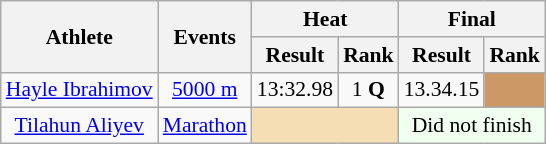<table class=wikitable style="text-align:center; font-size:90%">
<tr>
<th rowspan="2">Athlete</th>
<th rowspan="2">Events</th>
<th colspan="2">Heat</th>
<th colspan="2">Final</th>
</tr>
<tr>
<th>Result</th>
<th>Rank</th>
<th>Result</th>
<th>Rank</th>
</tr>
<tr>
<td><a href='#'>Hayle Ibrahimov</a></td>
<td><a href='#'>5000 m</a></td>
<td>13:32.98</td>
<td>1 <strong>Q</strong></td>
<td>13.34.15</td>
<td align="center" bgcolor=cc9966></td>
</tr>
<tr>
<td><a href='#'>Tilahun Aliyev</a></td>
<td><a href='#'>Marathon</a></td>
<td colspan="2" bgcolor="wheat"></td>
<td align=center colspan=2 bgcolor=honeydew>Did not finish</td>
</tr>
</table>
